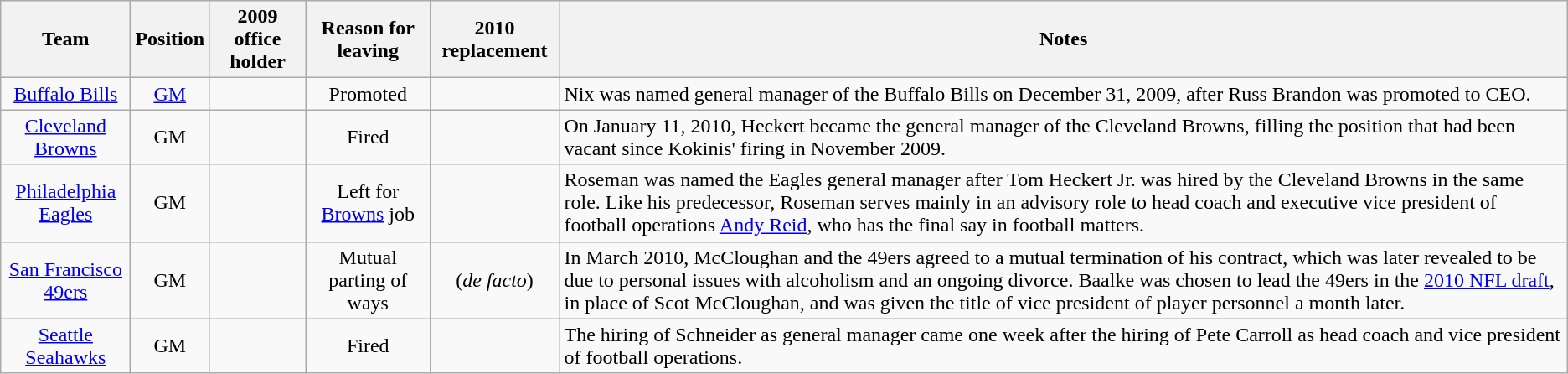<table class="wikitable sortable plainrowheaders">
<tr>
<th>Team</th>
<th>Position</th>
<th>2009 office holder</th>
<th>Reason for leaving</th>
<th>2010 replacement</th>
<th class="unsortable">Notes</th>
</tr>
<tr>
<td style="text-align:center;"><a href='#'>Buffalo Bills</a></td>
<td style="text-align:center;"><a href='#'>GM</a></td>
<td style="text-align:center;"></td>
<td style="text-align:center;">Promoted</td>
<td style="text-align:center;"></td>
<td>Nix was named general manager of the Buffalo Bills on December 31, 2009, after Russ Brandon was promoted to CEO.</td>
</tr>
<tr>
<td style="text-align:center;"><a href='#'>Cleveland Browns</a></td>
<td style="text-align:center;">GM</td>
<td style="text-align:center;"></td>
<td style="text-align:center;">Fired</td>
<td style="text-align:center;"></td>
<td>On January 11, 2010, Heckert became the general manager of the Cleveland Browns, filling the position that had been vacant since Kokinis' firing in November 2009.</td>
</tr>
<tr>
<td style="text-align:center;"><a href='#'>Philadelphia Eagles</a></td>
<td style="text-align:center;">GM</td>
<td style="text-align:center;"></td>
<td style="text-align:center;">Left for <a href='#'>Browns</a> job</td>
<td style="text-align:center;"></td>
<td>Roseman was named the Eagles general manager after Tom Heckert Jr. was hired by the Cleveland Browns in the same role. Like his predecessor, Roseman serves mainly in an advisory role to head coach and executive vice president of football operations <a href='#'>Andy Reid</a>, who has the final say in football matters.</td>
</tr>
<tr>
<td style="text-align:center;"><a href='#'>San Francisco 49ers</a></td>
<td style="text-align:center;">GM</td>
<td style="text-align:center;"></td>
<td style="text-align:center;">Mutual parting of ways</td>
<td style="text-align:center;"> (<em>de facto</em>)</td>
<td>In March 2010, McCloughan and the 49ers agreed to a mutual termination of his contract, which was later revealed to be due to personal issues with alcoholism and an ongoing divorce. Baalke was chosen to lead the 49ers in the <a href='#'>2010 NFL draft</a>, in place of Scot McCloughan, and was given the title of vice president of player personnel a month later.</td>
</tr>
<tr>
<td style="text-align:center;"><a href='#'>Seattle Seahawks</a></td>
<td style="text-align:center;">GM</td>
<td style="text-align:center;"></td>
<td style="text-align:center;">Fired</td>
<td style="text-align:center;"></td>
<td>The hiring of Schneider as general manager came one week after the hiring of Pete Carroll as head coach and vice president of football operations.</td>
</tr>
</table>
